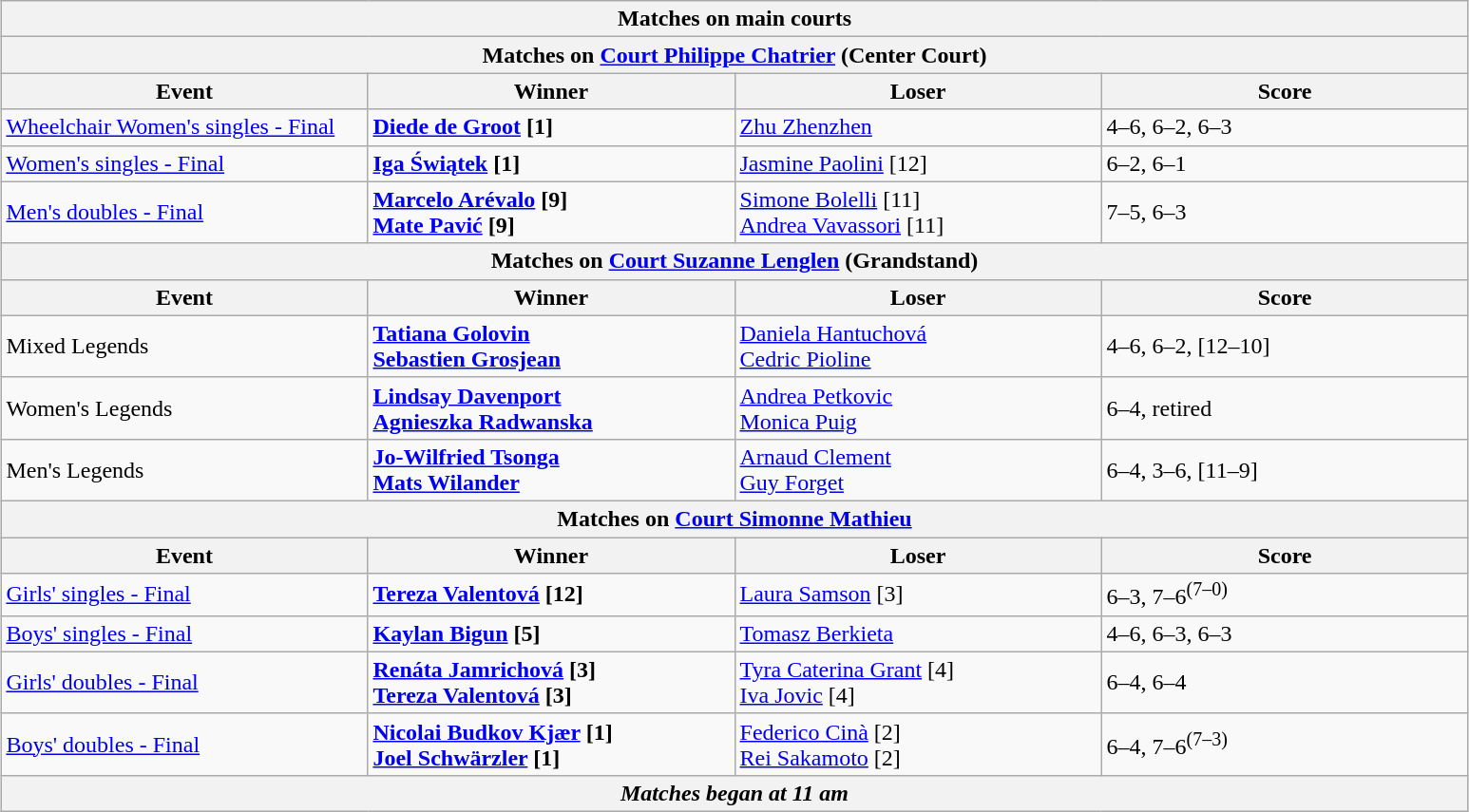<table class="wikitable" style="margin:auto;">
<tr>
<th colspan=4 style=white-space:nowrap>Matches on main courts</th>
</tr>
<tr>
<th colspan=4>Matches on <a href='#'>Court Philippe Chatrier</a> (Center Court)</th>
</tr>
<tr>
<th width=250>Event</th>
<th width=250>Winner</th>
<th width=250>Loser</th>
<th width=250>Score</th>
</tr>
<tr>
<td><a href='#'>Wheelchair Women's singles - Final</a></td>
<td><strong> <a href='#'>Diede de Groot</a> [1]</strong></td>
<td> <a href='#'>Zhu Zhenzhen</a></td>
<td>4–6, 6–2, 6–3</td>
</tr>
<tr>
<td><a href='#'>Women's singles - Final</a></td>
<td><strong> <a href='#'>Iga Świątek</a> [1]</strong></td>
<td> <a href='#'>Jasmine Paolini</a> [12]</td>
<td>6–2, 6–1</td>
</tr>
<tr>
<td><a href='#'>Men's doubles - Final</a></td>
<td><strong> <a href='#'>Marcelo Arévalo</a> [9]  <br>  <a href='#'>Mate Pavić</a> [9]</strong></td>
<td> <a href='#'>Simone Bolelli</a> [11] <br>  <a href='#'>Andrea Vavassori</a> [11]</td>
<td>7–5, 6–3</td>
</tr>
<tr>
<th colspan=4>Matches on <a href='#'>Court Suzanne Lenglen</a> (Grandstand)</th>
</tr>
<tr>
<th width=250>Event</th>
<th width=250>Winner</th>
<th width=250>Loser</th>
<th width=250>Score</th>
</tr>
<tr>
<td>Mixed Legends</td>
<td><strong> <a href='#'>Tatiana Golovin</a> <br>  <a href='#'>Sebastien Grosjean</a></strong></td>
<td> <a href='#'>Daniela Hantuchová</a> <br>  <a href='#'>Cedric Pioline</a></td>
<td>4–6, 6–2, [12–10]</td>
</tr>
<tr>
<td>Women's Legends</td>
<td><strong> <a href='#'>Lindsay Davenport</a> <br>  <a href='#'>Agnieszka Radwanska</a></strong></td>
<td> <a href='#'>Andrea Petkovic</a> <br>  <a href='#'>Monica Puig</a></td>
<td>6–4, retired</td>
</tr>
<tr>
<td>Men's Legends</td>
<td><strong> <a href='#'>Jo-Wilfried Tsonga</a> <br>  <a href='#'>Mats Wilander</a></strong></td>
<td> <a href='#'>Arnaud Clement</a> <br>  <a href='#'>Guy Forget</a></td>
<td>6–4, 3–6, [11–9]</td>
</tr>
<tr>
<th colspan=4>Matches on <a href='#'>Court Simonne Mathieu</a></th>
</tr>
<tr>
<th width=250>Event</th>
<th width=250>Winner</th>
<th width=250>Loser</th>
<th width=250>Score</th>
</tr>
<tr>
<td><a href='#'>Girls' singles - Final</a></td>
<td><strong> <a href='#'>Tereza Valentová</a> [12]</strong></td>
<td> <a href='#'>Laura Samson</a> [3]</td>
<td>6–3, 7–6<sup>(7–0)</sup></td>
</tr>
<tr>
<td><a href='#'>Boys' singles - Final</a></td>
<td><strong> <a href='#'>Kaylan Bigun</a> [5]</strong></td>
<td> <a href='#'>Tomasz Berkieta</a></td>
<td>4–6, 6–3, 6–3</td>
</tr>
<tr>
<td><a href='#'>Girls' doubles - Final</a></td>
<td><strong> <a href='#'>Renáta Jamrichová</a> [3] <br>  <a href='#'>Tereza Valentová</a> [3]</strong></td>
<td> <a href='#'>Tyra Caterina Grant</a> [4] <br>  <a href='#'>Iva Jovic</a> [4]</td>
<td>6–4, 6–4</td>
</tr>
<tr>
<td><a href='#'>Boys' doubles - Final</a></td>
<td><strong> <a href='#'>Nicolai Budkov Kjær</a> [1] <br>  <a href='#'>Joel Schwärzler</a> [1]</strong></td>
<td> <a href='#'>Federico Cinà</a> [2] <br>  <a href='#'>Rei Sakamoto</a> [2]</td>
<td>6–4, 7–6<sup>(7–3)</sup></td>
</tr>
<tr>
<th colspan=4><em>Matches began at 11 am</em></th>
</tr>
</table>
